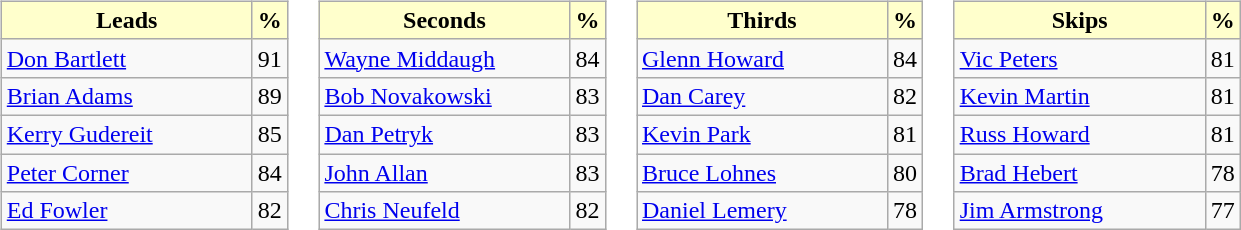<table>
<tr>
<td valign=top><br><table class="wikitable">
<tr>
<th style="background: #ffffcc; width:160px;">Leads</th>
<th style="background: #ffffcc;">%</th>
</tr>
<tr>
<td> <a href='#'>Don Bartlett</a></td>
<td>91</td>
</tr>
<tr>
<td> <a href='#'>Brian Adams</a></td>
<td>89</td>
</tr>
<tr>
<td> <a href='#'>Kerry Gudereit</a></td>
<td>85</td>
</tr>
<tr>
<td> <a href='#'>Peter Corner</a></td>
<td>84</td>
</tr>
<tr>
<td> <a href='#'>Ed Fowler</a></td>
<td>82</td>
</tr>
</table>
</td>
<td valign=top><br><table class="wikitable">
<tr>
<th style="background: #ffffcc; width:160px;">Seconds</th>
<th style="background: #ffffcc;">%</th>
</tr>
<tr>
<td> <a href='#'>Wayne Middaugh</a></td>
<td>84</td>
</tr>
<tr>
<td> <a href='#'>Bob Novakowski</a></td>
<td>83</td>
</tr>
<tr>
<td> <a href='#'>Dan Petryk</a></td>
<td>83</td>
</tr>
<tr>
<td> <a href='#'>John Allan</a></td>
<td>83</td>
</tr>
<tr>
<td> <a href='#'>Chris Neufeld</a></td>
<td>82</td>
</tr>
</table>
</td>
<td valign=top><br><table class="wikitable">
<tr>
<th style="background: #ffffcc; width:160px;">Thirds</th>
<th style="background: #ffffcc;">%</th>
</tr>
<tr>
<td> <a href='#'>Glenn Howard</a></td>
<td>84</td>
</tr>
<tr>
<td> <a href='#'>Dan Carey</a></td>
<td>82</td>
</tr>
<tr>
<td> <a href='#'>Kevin Park</a></td>
<td>81</td>
</tr>
<tr>
<td> <a href='#'>Bruce Lohnes</a></td>
<td>80</td>
</tr>
<tr>
<td> <a href='#'>Daniel Lemery</a></td>
<td>78</td>
</tr>
</table>
</td>
<td valign=top><br><table class="wikitable">
<tr>
<th style="background: #ffffcc; width:160px;">Skips</th>
<th style="background: #ffffcc;">%</th>
</tr>
<tr>
<td> <a href='#'>Vic Peters</a></td>
<td>81</td>
</tr>
<tr>
<td> <a href='#'>Kevin Martin</a></td>
<td>81</td>
</tr>
<tr>
<td> <a href='#'>Russ Howard</a></td>
<td>81</td>
</tr>
<tr>
<td> <a href='#'>Brad Hebert</a></td>
<td>78</td>
</tr>
<tr>
<td> <a href='#'>Jim Armstrong</a></td>
<td>77</td>
</tr>
</table>
</td>
</tr>
</table>
